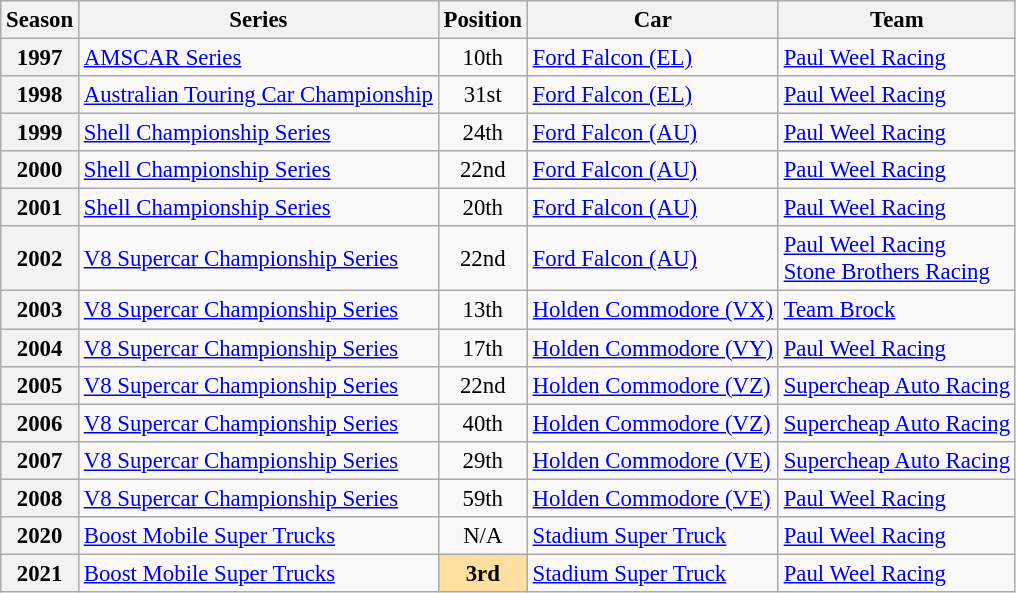<table class="wikitable" style="font-size: 95%;">
<tr>
<th>Season</th>
<th>Series</th>
<th>Position</th>
<th>Car</th>
<th>Team</th>
</tr>
<tr>
<th>1997</th>
<td><a href='#'>AMSCAR Series</a></td>
<td align="center">10th</td>
<td><a href='#'>Ford Falcon (EL)</a></td>
<td><a href='#'>Paul Weel Racing</a></td>
</tr>
<tr>
<th>1998</th>
<td><a href='#'>Australian Touring Car Championship</a></td>
<td align="center">31st</td>
<td><a href='#'>Ford Falcon (EL)</a></td>
<td><a href='#'>Paul Weel Racing</a></td>
</tr>
<tr>
<th>1999</th>
<td><a href='#'>Shell Championship Series</a></td>
<td align="center">24th</td>
<td><a href='#'>Ford Falcon (AU)</a></td>
<td><a href='#'>Paul Weel Racing</a></td>
</tr>
<tr>
<th>2000</th>
<td><a href='#'>Shell Championship Series</a></td>
<td align="center">22nd</td>
<td><a href='#'>Ford Falcon (AU)</a></td>
<td><a href='#'>Paul Weel Racing</a></td>
</tr>
<tr>
<th>2001</th>
<td><a href='#'>Shell Championship Series</a></td>
<td align="center">20th</td>
<td><a href='#'>Ford Falcon (AU)</a></td>
<td><a href='#'>Paul Weel Racing</a></td>
</tr>
<tr>
<th>2002</th>
<td><a href='#'>V8 Supercar Championship Series</a></td>
<td align="center">22nd</td>
<td><a href='#'>Ford Falcon (AU)</a></td>
<td><a href='#'>Paul Weel Racing</a><br> <a href='#'>Stone Brothers Racing</a></td>
</tr>
<tr>
<th>2003</th>
<td><a href='#'>V8 Supercar Championship Series</a></td>
<td align="center">13th</td>
<td><a href='#'>Holden Commodore (VX)</a></td>
<td><a href='#'>Team Brock</a></td>
</tr>
<tr>
<th>2004</th>
<td><a href='#'>V8 Supercar Championship Series</a></td>
<td align="center">17th</td>
<td><a href='#'>Holden Commodore (VY)</a></td>
<td><a href='#'>Paul Weel Racing</a></td>
</tr>
<tr>
<th>2005</th>
<td><a href='#'>V8 Supercar Championship Series</a></td>
<td align="center">22nd</td>
<td><a href='#'>Holden Commodore (VZ)</a></td>
<td><a href='#'>Supercheap Auto Racing</a></td>
</tr>
<tr>
<th>2006</th>
<td><a href='#'>V8 Supercar Championship Series</a></td>
<td align="center">40th</td>
<td><a href='#'>Holden Commodore (VZ)</a></td>
<td><a href='#'>Supercheap Auto Racing</a></td>
</tr>
<tr>
<th>2007</th>
<td><a href='#'>V8 Supercar Championship Series</a></td>
<td align="center">29th</td>
<td><a href='#'>Holden Commodore (VE)</a></td>
<td><a href='#'>Supercheap Auto Racing</a></td>
</tr>
<tr>
<th>2008</th>
<td><a href='#'>V8 Supercar Championship Series</a></td>
<td align="center">59th</td>
<td><a href='#'>Holden Commodore (VE)</a></td>
<td><a href='#'>Paul Weel Racing</a></td>
</tr>
<tr>
<th>2020</th>
<td><a href='#'>Boost Mobile Super Trucks</a></td>
<td align="center">N/A</td>
<td><a href='#'>Stadium Super Truck</a></td>
<td><a href='#'>Paul Weel Racing</a></td>
</tr>
<tr>
<th>2021</th>
<td><a href='#'>Boost Mobile Super Trucks</a></td>
<td align="center" style="background:#ffdf9f"><strong>3rd</strong></td>
<td><a href='#'>Stadium Super Truck</a></td>
<td><a href='#'>Paul Weel Racing</a></td>
</tr>
</table>
